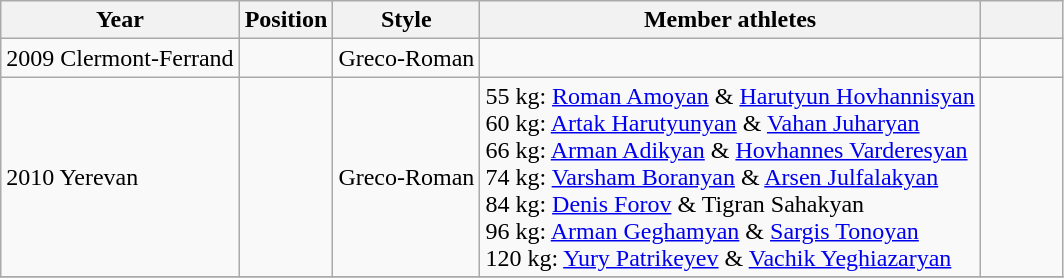<table class="wikitable sortable">
<tr>
<th>Year</th>
<th>Position</th>
<th>Style</th>
<th>Member athletes</th>
<th class="unsortable" style="width:3em"></th>
</tr>
<tr>
<td> 2009 Clermont-Ferrand</td>
<td></td>
<td>Greco-Roman</td>
<td></td>
<td></td>
</tr>
<tr>
<td> 2010 Yerevan</td>
<td></td>
<td>Greco-Roman</td>
<td>55 kg: <a href='#'>Roman Amoyan</a>  & <a href='#'>Harutyun Hovhannisyan</a><br>60 kg: <a href='#'>Artak Harutyunyan</a> & <a href='#'>Vahan Juharyan</a><br>66 kg: <a href='#'>Arman Adikyan</a>  & <a href='#'>Hovhannes Varderesyan</a><br>74 kg: <a href='#'>Varsham Boranyan</a> & <a href='#'>Arsen Julfalakyan</a> <br>84 kg: <a href='#'>Denis Forov</a> & Tigran Sahakyan<br>96 kg: <a href='#'>Arman Geghamyan</a>  & <a href='#'>Sargis Tonoyan</a><br>120 kg: <a href='#'>Yury Patrikeyev</a>  & <a href='#'>Vachik Yeghiazaryan</a></td>
<td></td>
</tr>
<tr>
</tr>
</table>
